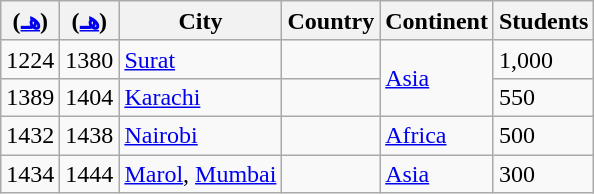<table class="wikitable mw-collapsible">
<tr>
<th> (<a href='#'>ھـ</a>)</th>
<th> (<a href='#'>ھـ</a>)</th>
<th>City</th>
<th>Country</th>
<th>Continent</th>
<th>Students</th>
</tr>
<tr>
<td>1224</td>
<td>1380</td>
<td><a href='#'>Surat</a></td>
<td></td>
<td rowspan="2"><a href='#'>Asia</a></td>
<td>1,000</td>
</tr>
<tr>
<td>1389</td>
<td>1404</td>
<td><a href='#'>Karachi</a></td>
<td></td>
<td>550</td>
</tr>
<tr>
<td>1432</td>
<td>1438</td>
<td><a href='#'>Nairobi</a></td>
<td></td>
<td><a href='#'>Africa</a></td>
<td>500</td>
</tr>
<tr>
<td>1434</td>
<td>1444</td>
<td><a href='#'>Marol</a>, <a href='#'>Mumbai</a></td>
<td></td>
<td><a href='#'>Asia</a></td>
<td>300</td>
</tr>
</table>
